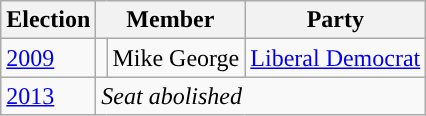<table class="wikitable">
<tr>
<th>Election</th>
<th colspan="2">Member</th>
<th>Party</th>
</tr>
<tr>
<td><a href='#'>2009</a></td>
<td rowspan="1" style="background-color: "></td>
<td rowspan="1">Mike George</td>
<td rowspan="1"><a href='#'>Liberal Democrat</a></td>
</tr>
<tr>
<td><a href='#'>2013</a></td>
<td colspan="3"><em>Seat abolished</em></td>
</tr>
</table>
